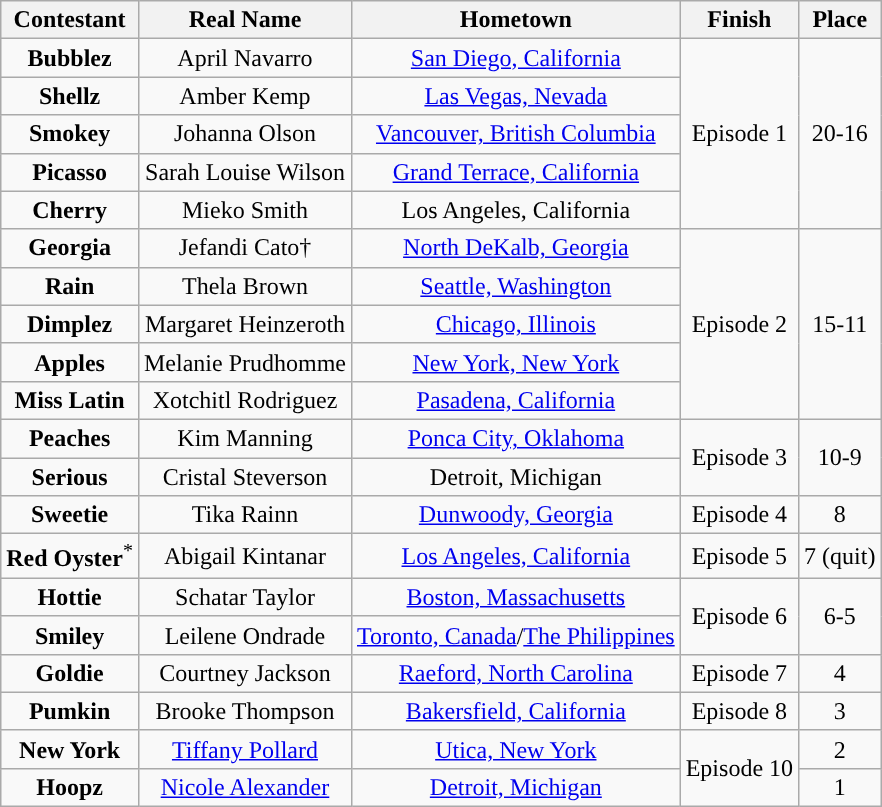<table class="wikitable sortable" style="text-align:center;">
<tr>
<th>Contestant</th>
<th>Real Name</th>
<th>Hometown</th>
<th>Finish</th>
<th>Place</th>
</tr>
<tr>
<td><strong>Bubblez</strong></td>
<td>April Navarro</td>
<td><a href='#'>San Diego, California</a></td>
<td rowspan="5">Episode 1</td>
<td rowspan="5">20-16</td>
</tr>
<tr>
<td><strong>Shellz</strong></td>
<td>Amber Kemp</td>
<td><a href='#'>Las Vegas, Nevada</a></td>
</tr>
<tr>
<td><strong>Smokey</strong></td>
<td>Johanna Olson</td>
<td><a href='#'>Vancouver, British Columbia</a></td>
</tr>
<tr>
<td><strong>Picasso</strong></td>
<td nowrap>Sarah Louise Wilson</td>
<td><a href='#'>Grand Terrace, California</a></td>
</tr>
<tr>
<td><strong>Cherry</strong></td>
<td>Mieko Smith</td>
<td>Los Angeles, California</td>
</tr>
<tr>
<td><strong>Georgia</strong></td>
<td>Jefandi Cato†</td>
<td><a href='#'>North DeKalb, Georgia</a></td>
<td rowspan="5">Episode 2</td>
<td rowspan="5">15-11</td>
</tr>
<tr>
<td><strong>Rain</strong></td>
<td>Thela Brown</td>
<td><a href='#'>Seattle, Washington</a></td>
</tr>
<tr>
<td><strong>Dimplez</strong></td>
<td>Margaret Heinzeroth</td>
<td><a href='#'>Chicago, Illinois</a></td>
</tr>
<tr>
<td><strong>Apples</strong></td>
<td>Melanie Prudhomme</td>
<td><a href='#'>New York, New York</a></td>
</tr>
<tr>
<td><strong>Miss Latin</strong></td>
<td>Xotchitl Rodriguez</td>
<td><a href='#'>Pasadena, California</a></td>
</tr>
<tr>
<td><strong>Peaches</strong></td>
<td Kim Manning (singer)>Kim Manning</td>
<td><a href='#'>Ponca City, Oklahoma</a></td>
<td rowspan="2">Episode 3</td>
<td rowspan="2">10-9</td>
</tr>
<tr>
<td><strong>Serious</strong></td>
<td>Cristal Steverson</td>
<td>Detroit, Michigan</td>
</tr>
<tr>
<td><strong>Sweetie</strong></td>
<td>Tika Rainn</td>
<td><a href='#'>Dunwoody, Georgia</a></td>
<td>Episode 4</td>
<td>8</td>
</tr>
<tr>
<td><strong>Red Oyster</strong><sup>*</sup></td>
<td>Abigail Kintanar</td>
<td><a href='#'>Los Angeles, California</a></td>
<td>Episode 5</td>
<td>7 (quit)</td>
</tr>
<tr>
<td><strong>Hottie</strong></td>
<td>Schatar Taylor</td>
<td><a href='#'>Boston, Massachusetts</a></td>
<td rowspan="2">Episode 6</td>
<td rowspan="2">6-5</td>
</tr>
<tr>
<td><strong>Smiley</strong></td>
<td>Leilene Ondrade</td>
<td><a href='#'>Toronto, Canada</a>/<a href='#'>The Philippines</a></td>
</tr>
<tr>
<td><strong>Goldie</strong></td>
<td>Courtney Jackson</td>
<td><a href='#'>Raeford, North Carolina</a></td>
<td>Episode 7</td>
<td>4</td>
</tr>
<tr>
<td><strong>Pumkin</strong></td>
<td>Brooke Thompson</td>
<td><a href='#'>Bakersfield, California</a></td>
<td nowrap>Episode 8</td>
<td>3</td>
</tr>
<tr>
<td><strong>New York</strong></td>
<td><a href='#'>Tiffany Pollard</a></td>
<td><a href='#'>Utica, New York</a></td>
<td rowspan="2">Episode 10</td>
<td>2</td>
</tr>
<tr>
<td><strong>Hoopz</strong></td>
<td><a href='#'>Nicole Alexander</a></td>
<td><a href='#'>Detroit, Michigan</a></td>
<td>1</td>
</tr>
</table>
